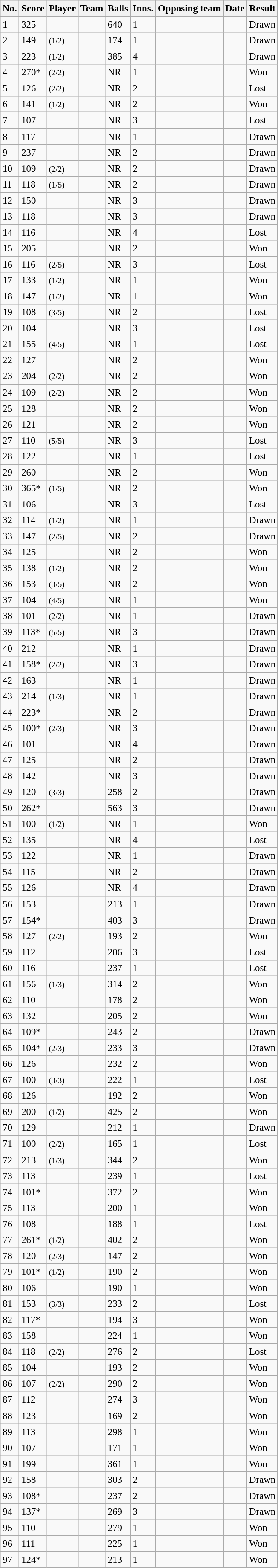<table class="wikitable sortable" style="font-size:95%">
<tr>
<th>No.</th>
<th>Score</th>
<th>Player</th>
<th>Team</th>
<th>Balls</th>
<th>Inns.</th>
<th>Opposing team</th>
<th>Date</th>
<th>Result</th>
</tr>
<tr>
<td>1</td>
<td> 325</td>
<td></td>
<td></td>
<td> 640</td>
<td>1</td>
<td></td>
<td></td>
<td>Drawn</td>
</tr>
<tr>
<td>2</td>
<td> 149</td>
<td> <small>(1/2)</small></td>
<td></td>
<td> 174</td>
<td>1</td>
<td></td>
<td></td>
<td>Drawn</td>
</tr>
<tr>
<td>3</td>
<td> 223</td>
<td> <small>(1/2)</small></td>
<td></td>
<td> 385</td>
<td>4</td>
<td></td>
<td></td>
<td>Drawn</td>
</tr>
<tr>
<td>4</td>
<td> 270*</td>
<td> <small>(2/2)</small></td>
<td></td>
<td> NR</td>
<td>1</td>
<td></td>
<td></td>
<td>Won</td>
</tr>
<tr>
<td>5</td>
<td> 126</td>
<td> <small>(2/2)</small></td>
<td></td>
<td> NR</td>
<td>2</td>
<td></td>
<td></td>
<td>Lost</td>
</tr>
<tr>
<td>6</td>
<td> 141</td>
<td> <small>(1/2)</small></td>
<td></td>
<td> NR</td>
<td>2</td>
<td></td>
<td></td>
<td>Won</td>
</tr>
<tr>
<td>7</td>
<td> 107</td>
<td></td>
<td></td>
<td> NR</td>
<td>3</td>
<td></td>
<td></td>
<td>Lost</td>
</tr>
<tr>
<td>8</td>
<td> 117</td>
<td></td>
<td></td>
<td> NR</td>
<td>1</td>
<td></td>
<td></td>
<td>Drawn</td>
</tr>
<tr>
<td>9</td>
<td> 237</td>
<td></td>
<td></td>
<td> NR</td>
<td>2</td>
<td></td>
<td></td>
<td>Drawn</td>
</tr>
<tr>
<td>10</td>
<td> 109</td>
<td> <small>(2/2)</small></td>
<td></td>
<td> NR</td>
<td>2</td>
<td></td>
<td></td>
<td>Drawn</td>
</tr>
<tr>
<td>11</td>
<td> 118</td>
<td> <small>(1/5)</small></td>
<td></td>
<td> NR</td>
<td>2</td>
<td></td>
<td></td>
<td>Drawn</td>
</tr>
<tr>
<td>12</td>
<td> 150</td>
<td></td>
<td></td>
<td> NR</td>
<td>3</td>
<td></td>
<td></td>
<td>Drawn</td>
</tr>
<tr>
<td>13</td>
<td> 118</td>
<td></td>
<td></td>
<td> NR</td>
<td>3</td>
<td></td>
<td></td>
<td>Drawn</td>
</tr>
<tr>
<td>14</td>
<td> 116</td>
<td></td>
<td></td>
<td> NR</td>
<td>4</td>
<td></td>
<td></td>
<td>Lost</td>
</tr>
<tr>
<td>15</td>
<td> 205</td>
<td></td>
<td></td>
<td> NR</td>
<td>2</td>
<td></td>
<td></td>
<td>Won</td>
</tr>
<tr>
<td>16</td>
<td> 116</td>
<td> <small>(2/5)</small></td>
<td></td>
<td> NR</td>
<td>3</td>
<td></td>
<td></td>
<td>Lost</td>
</tr>
<tr>
<td>17</td>
<td> 133</td>
<td> <small>(1/2)</small></td>
<td></td>
<td> NR</td>
<td>1</td>
<td></td>
<td></td>
<td>Won</td>
</tr>
<tr>
<td>18</td>
<td> 147</td>
<td> <small>(1/2)</small></td>
<td></td>
<td> NR</td>
<td>1</td>
<td></td>
<td></td>
<td>Won</td>
</tr>
<tr>
<td>19</td>
<td> 108</td>
<td> <small>(3/5)</small></td>
<td></td>
<td> NR</td>
<td>2</td>
<td></td>
<td></td>
<td>Lost</td>
</tr>
<tr>
<td>20</td>
<td> 104</td>
<td></td>
<td></td>
<td> NR</td>
<td>3</td>
<td></td>
<td></td>
<td>Lost</td>
</tr>
<tr>
<td>21</td>
<td> 155</td>
<td> <small>(4/5)</small></td>
<td></td>
<td> NR</td>
<td>1</td>
<td></td>
<td></td>
<td>Lost</td>
</tr>
<tr>
<td>22</td>
<td> 127</td>
<td></td>
<td></td>
<td> NR</td>
<td>2</td>
<td></td>
<td></td>
<td>Won</td>
</tr>
<tr>
<td>23</td>
<td> 204</td>
<td> <small>(2/2)</small></td>
<td></td>
<td> NR</td>
<td>2</td>
<td></td>
<td></td>
<td>Won</td>
</tr>
<tr>
<td>24</td>
<td> 109</td>
<td> <small>(2/2)</small></td>
<td></td>
<td> NR</td>
<td>2</td>
<td></td>
<td></td>
<td>Won</td>
</tr>
<tr>
<td>25</td>
<td> 128</td>
<td></td>
<td></td>
<td> NR</td>
<td>2</td>
<td></td>
<td></td>
<td>Won</td>
</tr>
<tr>
<td>26</td>
<td> 121</td>
<td></td>
<td></td>
<td> NR</td>
<td>2</td>
<td></td>
<td></td>
<td>Won</td>
</tr>
<tr>
<td>27</td>
<td> 110</td>
<td> <small>(5/5)</small></td>
<td></td>
<td> NR</td>
<td>3</td>
<td></td>
<td></td>
<td>Lost</td>
</tr>
<tr>
<td>28</td>
<td> 122</td>
<td></td>
<td></td>
<td> NR</td>
<td>1</td>
<td></td>
<td></td>
<td>Lost</td>
</tr>
<tr>
<td>29</td>
<td> 260</td>
<td></td>
<td></td>
<td> NR</td>
<td>2</td>
<td></td>
<td></td>
<td>Won</td>
</tr>
<tr>
<td>30</td>
<td> 365*</td>
<td> <small>(1/5)</small></td>
<td></td>
<td> NR</td>
<td>2</td>
<td></td>
<td></td>
<td>Won</td>
</tr>
<tr>
<td>31</td>
<td> 106</td>
<td></td>
<td></td>
<td> NR</td>
<td>3</td>
<td></td>
<td></td>
<td>Lost</td>
</tr>
<tr>
<td>32</td>
<td> 114</td>
<td> <small>(1/2)</small></td>
<td></td>
<td> NR</td>
<td>1</td>
<td></td>
<td></td>
<td>Drawn</td>
</tr>
<tr>
<td>33</td>
<td> 147</td>
<td> <small>(2/5)</small></td>
<td></td>
<td> NR</td>
<td>2</td>
<td></td>
<td></td>
<td>Drawn</td>
</tr>
<tr>
<td>34</td>
<td> 125</td>
<td></td>
<td></td>
<td> NR</td>
<td>2</td>
<td></td>
<td></td>
<td>Won</td>
</tr>
<tr>
<td>35</td>
<td> 138</td>
<td> <small>(1/2)</small></td>
<td></td>
<td> NR</td>
<td>2</td>
<td></td>
<td></td>
<td>Won</td>
</tr>
<tr>
<td>36</td>
<td> 153</td>
<td> <small>(3/5)</small></td>
<td></td>
<td> NR</td>
<td>2</td>
<td></td>
<td></td>
<td>Won</td>
</tr>
<tr>
<td>37</td>
<td> 104</td>
<td> <small>(4/5)</small></td>
<td></td>
<td> NR</td>
<td>1</td>
<td></td>
<td></td>
<td>Won</td>
</tr>
<tr>
<td>38</td>
<td> 101</td>
<td> <small>(2/2)</small></td>
<td></td>
<td> NR</td>
<td>1</td>
<td></td>
<td></td>
<td>Drawn</td>
</tr>
<tr>
<td>39</td>
<td> 113*</td>
<td> <small>(5/5)</small></td>
<td></td>
<td> NR</td>
<td>3</td>
<td></td>
<td></td>
<td>Drawn</td>
</tr>
<tr>
<td>40</td>
<td> 212</td>
<td></td>
<td></td>
<td> NR</td>
<td>1</td>
<td></td>
<td></td>
<td>Drawn</td>
</tr>
<tr>
<td>41</td>
<td> 158*</td>
<td> <small>(2/2)</small></td>
<td></td>
<td> NR</td>
<td>3</td>
<td></td>
<td></td>
<td>Drawn</td>
</tr>
<tr>
<td>42</td>
<td> 163</td>
<td></td>
<td></td>
<td> NR</td>
<td>1</td>
<td></td>
<td></td>
<td>Drawn</td>
</tr>
<tr>
<td>43</td>
<td> 214</td>
<td> <small>(1/3)</small></td>
<td></td>
<td> NR</td>
<td>1</td>
<td></td>
<td></td>
<td>Drawn</td>
</tr>
<tr>
<td>44</td>
<td> 223*</td>
<td></td>
<td></td>
<td> NR</td>
<td>2</td>
<td></td>
<td></td>
<td>Drawn</td>
</tr>
<tr>
<td>45</td>
<td> 100*</td>
<td> <small>(2/3)</small></td>
<td></td>
<td> NR</td>
<td>3</td>
<td></td>
<td></td>
<td>Drawn</td>
</tr>
<tr>
<td>46</td>
<td> 101</td>
<td></td>
<td></td>
<td> NR</td>
<td>4</td>
<td></td>
<td></td>
<td>Drawn</td>
</tr>
<tr>
<td>47</td>
<td> 125</td>
<td></td>
<td></td>
<td> NR</td>
<td>2</td>
<td></td>
<td></td>
<td>Drawn</td>
</tr>
<tr>
<td>48</td>
<td> 142</td>
<td></td>
<td></td>
<td> NR</td>
<td>3</td>
<td></td>
<td></td>
<td>Drawn</td>
</tr>
<tr>
<td>49</td>
<td> 120</td>
<td> <small>(3/3)</small></td>
<td></td>
<td> 258</td>
<td>2</td>
<td></td>
<td></td>
<td>Drawn</td>
</tr>
<tr>
<td>50</td>
<td> 262*</td>
<td></td>
<td></td>
<td> 563</td>
<td>3</td>
<td></td>
<td></td>
<td>Drawn</td>
</tr>
<tr>
<td>51</td>
<td> 100</td>
<td> <small>(1/2)</small></td>
<td></td>
<td> NR</td>
<td>1</td>
<td></td>
<td></td>
<td>Won</td>
</tr>
<tr>
<td>52</td>
<td> 135</td>
<td></td>
<td></td>
<td> NR</td>
<td>4</td>
<td></td>
<td></td>
<td>Lost</td>
</tr>
<tr>
<td>53</td>
<td> 122</td>
<td></td>
<td></td>
<td> NR</td>
<td>1</td>
<td></td>
<td></td>
<td>Drawn</td>
</tr>
<tr>
<td>54</td>
<td> 115</td>
<td></td>
<td></td>
<td> NR</td>
<td>2</td>
<td></td>
<td></td>
<td>Drawn</td>
</tr>
<tr>
<td>55</td>
<td> 126</td>
<td></td>
<td></td>
<td> NR</td>
<td>4</td>
<td></td>
<td></td>
<td>Drawn</td>
</tr>
<tr>
<td>56</td>
<td> 153</td>
<td></td>
<td></td>
<td> 213</td>
<td>1</td>
<td></td>
<td></td>
<td>Drawn</td>
</tr>
<tr>
<td>57</td>
<td> 154*</td>
<td></td>
<td></td>
<td> 403</td>
<td>3</td>
<td></td>
<td></td>
<td>Drawn</td>
</tr>
<tr>
<td>58</td>
<td> 127</td>
<td> <small>(2/2)</small></td>
<td></td>
<td> 193</td>
<td>2</td>
<td></td>
<td></td>
<td>Won</td>
</tr>
<tr>
<td>59</td>
<td> 112</td>
<td></td>
<td></td>
<td> 206</td>
<td>3</td>
<td></td>
<td></td>
<td>Lost</td>
</tr>
<tr>
<td>60</td>
<td> 116</td>
<td></td>
<td></td>
<td> 237</td>
<td>1</td>
<td></td>
<td></td>
<td>Lost</td>
</tr>
<tr>
<td>61</td>
<td> 156</td>
<td> <small>(1/3)</small></td>
<td></td>
<td> 314</td>
<td>2</td>
<td></td>
<td></td>
<td>Won</td>
</tr>
<tr>
<td>62</td>
<td> 110</td>
<td></td>
<td></td>
<td> 178</td>
<td>2</td>
<td></td>
<td></td>
<td>Won</td>
</tr>
<tr>
<td>63</td>
<td> 132</td>
<td></td>
<td></td>
<td> 205</td>
<td>2</td>
<td></td>
<td></td>
<td>Won</td>
</tr>
<tr>
<td>64</td>
<td> 109*</td>
<td></td>
<td></td>
<td> 243</td>
<td>2</td>
<td></td>
<td></td>
<td>Drawn</td>
</tr>
<tr>
<td>65</td>
<td> 104*</td>
<td> <small>(2/3)</small></td>
<td></td>
<td> 233</td>
<td>3</td>
<td></td>
<td></td>
<td>Drawn</td>
</tr>
<tr>
<td>66</td>
<td> 126</td>
<td></td>
<td></td>
<td> 232</td>
<td>2</td>
<td></td>
<td></td>
<td>Won</td>
</tr>
<tr>
<td>67</td>
<td> 100</td>
<td> <small>(3/3)</small></td>
<td></td>
<td> 222</td>
<td>1</td>
<td></td>
<td></td>
<td>Lost</td>
</tr>
<tr>
<td>68</td>
<td> 126</td>
<td></td>
<td></td>
<td> 192</td>
<td>2</td>
<td></td>
<td></td>
<td>Won</td>
</tr>
<tr>
<td>69</td>
<td> 200</td>
<td> <small>(1/2)</small></td>
<td></td>
<td> 425</td>
<td>2</td>
<td></td>
<td></td>
<td>Won</td>
</tr>
<tr>
<td>70</td>
<td> 129</td>
<td></td>
<td></td>
<td> 212</td>
<td>1</td>
<td></td>
<td></td>
<td>Drawn</td>
</tr>
<tr>
<td>71</td>
<td> 100</td>
<td> <small>(2/2)</small></td>
<td></td>
<td> 165</td>
<td>1</td>
<td></td>
<td></td>
<td>Lost</td>
</tr>
<tr>
<td>72</td>
<td> 213</td>
<td> <small>(1/3)</small></td>
<td></td>
<td> 344</td>
<td>2</td>
<td></td>
<td></td>
<td>Won</td>
</tr>
<tr>
<td>73</td>
<td> 113</td>
<td></td>
<td></td>
<td> 239</td>
<td>1</td>
<td></td>
<td></td>
<td>Lost</td>
</tr>
<tr>
<td>74</td>
<td> 101*</td>
<td></td>
<td></td>
<td> 372</td>
<td>2</td>
<td></td>
<td></td>
<td>Won</td>
</tr>
<tr>
<td>75</td>
<td> 113</td>
<td></td>
<td></td>
<td> 200</td>
<td>1</td>
<td></td>
<td></td>
<td>Won</td>
</tr>
<tr>
<td>76</td>
<td> 108</td>
<td></td>
<td></td>
<td> 188</td>
<td>1</td>
<td></td>
<td></td>
<td>Lost</td>
</tr>
<tr>
<td>77</td>
<td> 261*</td>
<td> <small>(1/2)</small></td>
<td></td>
<td> 402</td>
<td>2</td>
<td></td>
<td></td>
<td>Won</td>
</tr>
<tr>
<td>78</td>
<td> 120</td>
<td> <small>(2/3)</small></td>
<td></td>
<td> 147</td>
<td>2</td>
<td></td>
<td></td>
<td>Won</td>
</tr>
<tr>
<td>79</td>
<td> 101*</td>
<td> <small>(1/2)</small></td>
<td></td>
<td> 190</td>
<td>2</td>
<td></td>
<td></td>
<td>Won</td>
</tr>
<tr>
<td>80</td>
<td> 106</td>
<td></td>
<td></td>
<td> 190</td>
<td>1</td>
<td></td>
<td></td>
<td>Won</td>
</tr>
<tr>
<td>81</td>
<td> 153</td>
<td> <small>(3/3)</small></td>
<td></td>
<td> 233</td>
<td>2</td>
<td></td>
<td></td>
<td>Lost</td>
</tr>
<tr>
<td>82</td>
<td> 117*</td>
<td></td>
<td></td>
<td> 194</td>
<td>3</td>
<td></td>
<td></td>
<td>Won</td>
</tr>
<tr>
<td>83</td>
<td> 158</td>
<td></td>
<td></td>
<td> 224</td>
<td>1</td>
<td></td>
<td></td>
<td>Won</td>
</tr>
<tr>
<td>84</td>
<td> 118</td>
<td> <small>(2/2)</small></td>
<td></td>
<td> 276</td>
<td>2</td>
<td></td>
<td></td>
<td>Lost</td>
</tr>
<tr>
<td>85</td>
<td> 104</td>
<td></td>
<td></td>
<td> 193</td>
<td>2</td>
<td></td>
<td></td>
<td>Won</td>
</tr>
<tr>
<td>86</td>
<td> 107</td>
<td> <small>(2/2)</small></td>
<td></td>
<td> 290</td>
<td>2</td>
<td></td>
<td></td>
<td>Won</td>
</tr>
<tr>
<td>87</td>
<td> 112</td>
<td></td>
<td></td>
<td> 274</td>
<td>3</td>
<td></td>
<td></td>
<td>Won</td>
</tr>
<tr>
<td>88</td>
<td> 123</td>
<td></td>
<td></td>
<td> 169</td>
<td>2</td>
<td></td>
<td></td>
<td>Won</td>
</tr>
<tr>
<td>89</td>
<td> 113</td>
<td></td>
<td></td>
<td> 298</td>
<td>1</td>
<td></td>
<td></td>
<td>Won</td>
</tr>
<tr>
<td>90</td>
<td> 107</td>
<td></td>
<td></td>
<td> 171</td>
<td>1</td>
<td></td>
<td></td>
<td>Won</td>
</tr>
<tr>
<td>91</td>
<td> 199</td>
<td></td>
<td></td>
<td> 361</td>
<td>1</td>
<td></td>
<td></td>
<td>Won</td>
</tr>
<tr>
<td>92</td>
<td> 158</td>
<td></td>
<td></td>
<td> 303</td>
<td>2</td>
<td></td>
<td></td>
<td>Drawn</td>
</tr>
<tr>
<td>93</td>
<td> 108*</td>
<td></td>
<td></td>
<td> 237</td>
<td>2</td>
<td></td>
<td></td>
<td>Drawn</td>
</tr>
<tr>
<td>94</td>
<td> 137*</td>
<td></td>
<td></td>
<td> 269</td>
<td>3</td>
<td></td>
<td></td>
<td>Drawn</td>
</tr>
<tr>
<td>95</td>
<td> 110</td>
<td></td>
<td></td>
<td> 279</td>
<td>1</td>
<td></td>
<td></td>
<td>Won</td>
</tr>
<tr>
<td>96</td>
<td> 111</td>
<td></td>
<td></td>
<td> 225</td>
<td>1</td>
<td></td>
<td></td>
<td>Won</td>
</tr>
<tr>
<td>97</td>
<td> 124*</td>
<td></td>
<td></td>
<td> 213</td>
<td>1</td>
<td></td>
<td></td>
<td>Won</td>
</tr>
</table>
